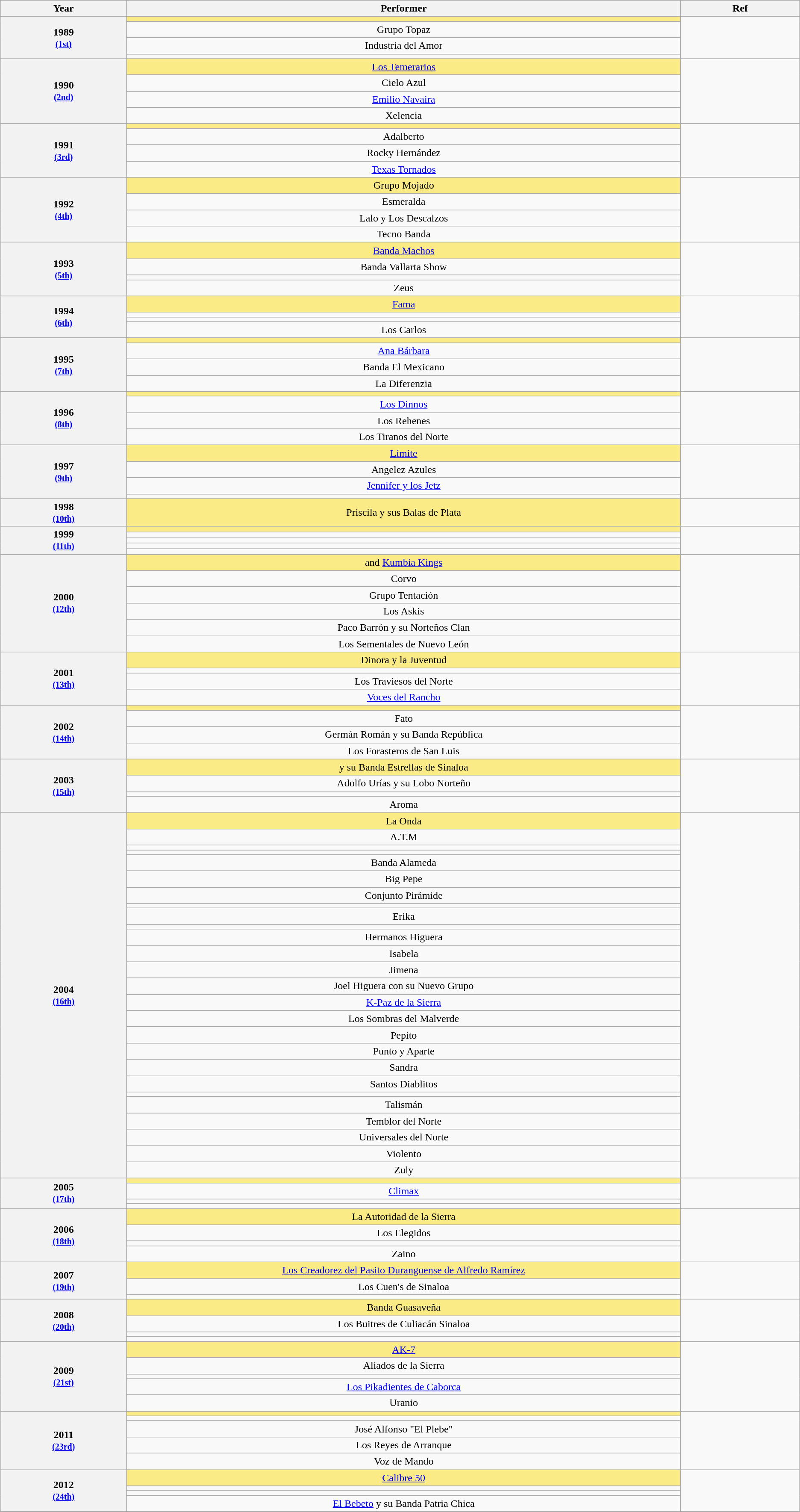<table class="wikitable sortable" style="text-align:center;">
<tr style="background:#bebebe;">
<th scope="col" style="width:1%;">Year</th>
<th scope="col" style="width:5%;">Performer</th>
<th scope="col" style="width:1%;" class="unsortable">Ref</th>
</tr>
<tr>
<th scope="row"  rowspan=4 style="text-align:center">1989 <br><small><a href='#'>(1st)</a></small></th>
<td style="background:#FAEB86"></td>
<td rowspan=4></td>
</tr>
<tr>
<td>Grupo Topaz</td>
</tr>
<tr>
<td>Industria del Amor</td>
</tr>
<tr>
<td></td>
</tr>
<tr>
<th scope="row"  rowspan=4 style="text-align:center">1990 <br><small><a href='#'>(2nd)</a></small></th>
<td style="background:#FAEB86"><a href='#'>Los Temerarios</a></td>
<td rowspan=4></td>
</tr>
<tr>
<td>Cielo Azul</td>
</tr>
<tr>
<td><a href='#'>Emilio Navaira</a></td>
</tr>
<tr>
<td>Xelencia</td>
</tr>
<tr>
<th scope="row" rowspan=4 style="text-align:center">1991 <br><small><a href='#'>(3rd)</a></small></th>
<td style="background:#FAEB86"></td>
<td rowspan=4></td>
</tr>
<tr>
<td>Adalberto</td>
</tr>
<tr>
<td>Rocky Hernández</td>
</tr>
<tr>
<td><a href='#'>Texas Tornados</a></td>
</tr>
<tr>
<th scope="row" rowspan=4 style="text-align:center">1992 <br><small><a href='#'>(4th)</a></small></th>
<td style="background:#FAEB86">Grupo Mojado</td>
<td rowspan=4></td>
</tr>
<tr>
<td>Esmeralda</td>
</tr>
<tr>
<td>Lalo y Los Descalzos</td>
</tr>
<tr>
<td>Tecno Banda</td>
</tr>
<tr>
<th scope="row"  rowspan=4 style="text-align:center">1993 <br><small><a href='#'>(5th)</a></small></th>
<td style="background:#FAEB86"><a href='#'>Banda Machos</a></td>
<td rowspan=4></td>
</tr>
<tr>
<td>Banda Vallarta Show</td>
</tr>
<tr>
<td></td>
</tr>
<tr>
<td>Zeus</td>
</tr>
<tr>
<th scope="row"  rowspan=4 style="text-align:center">1994 <br><small><a href='#'>(6th)</a></small></th>
<td style="background:#FAEB86"><a href='#'>Fama</a></td>
<td rowspan=4></td>
</tr>
<tr>
<td></td>
</tr>
<tr>
<td></td>
</tr>
<tr>
<td>Los Carlos</td>
</tr>
<tr>
<th scope="row"  rowspan=4 style="text-align:center">1995 <br><small><a href='#'>(7th)</a></small></th>
<td style="background:#FAEB86"></td>
<td rowspan=4></td>
</tr>
<tr>
<td><a href='#'>Ana Bárbara</a></td>
</tr>
<tr>
<td>Banda El Mexicano</td>
</tr>
<tr>
<td>La Diferenzia</td>
</tr>
<tr>
<th scope="row"  rowspan=4 style="text-align:center">1996 <br><small><a href='#'>(8th)</a></small></th>
<td style="background:#FAEB86"></td>
<td rowspan=4></td>
</tr>
<tr>
<td><a href='#'>Los Dinnos</a></td>
</tr>
<tr>
<td>Los Rehenes</td>
</tr>
<tr>
<td>Los Tiranos del Norte</td>
</tr>
<tr>
<th scope="row" rowspan=4 style="text-align:center">1997 <br><small><a href='#'>(9th)</a></small></th>
<td style="background:#FAEB86"><a href='#'>Límite</a></td>
<td rowspan=4></td>
</tr>
<tr>
<td>Angelez Azules</td>
</tr>
<tr>
<td><a href='#'>Jennifer y los Jetz</a></td>
</tr>
<tr>
<td></td>
</tr>
<tr>
<th scope="row" rowspan=1 style="text-align:center">1998 <br><small><a href='#'>(10th)</a></small></th>
<td style="background:#FAEB86">Priscila y sus Balas de Plata</td>
<td rowspan=1></td>
</tr>
<tr>
<th scope="row" rowspan=5 style="text-align:center">1999 <br><small><a href='#'>(11th)</a></small></th>
<td style="background:#FAEB86"></td>
<td rowspan=5></td>
</tr>
<tr>
<td></td>
</tr>
<tr>
<td></td>
</tr>
<tr>
<td></td>
</tr>
<tr>
<td></td>
</tr>
<tr>
<th scope="row" rowspan=6 style="text-align:center">2000 <br><small><a href='#'>(12th)</a></small></th>
<td style="background:#FAEB86"> and <a href='#'>Kumbia Kings</a></td>
<td rowspan=6></td>
</tr>
<tr>
<td>Corvo</td>
</tr>
<tr>
<td>Grupo Tentación</td>
</tr>
<tr>
<td>Los Askis</td>
</tr>
<tr>
<td>Paco Barrón y su Norteños Clan</td>
</tr>
<tr>
<td>Los Sementales de Nuevo León</td>
</tr>
<tr>
<th scope="row" rowspan=4 style="text-align:center">2001 <br><small><a href='#'>(13th)</a></small></th>
<td style="background:#FAEB86">Dinora y la Juventud</td>
<td rowspan=4></td>
</tr>
<tr>
<td></td>
</tr>
<tr>
<td>Los Traviesos del Norte</td>
</tr>
<tr>
<td><a href='#'>Voces del Rancho</a></td>
</tr>
<tr>
<th scope="row" rowspan=4 style="text-align:center">2002 <br><small><a href='#'>(14th)</a></small></th>
<td style="background:#FAEB86"></td>
<td rowspan=4></td>
</tr>
<tr>
<td>Fato</td>
</tr>
<tr>
<td>Germán Román y su Banda República</td>
</tr>
<tr>
<td>Los Forasteros de San Luis</td>
</tr>
<tr>
<th scope="row" rowspan=4 style="text-align:center">2003 <br><small><a href='#'>(15th)</a></small></th>
<td style="background:#FAEB86"> y su Banda Estrellas de Sinaloa</td>
<td rowspan=4></td>
</tr>
<tr>
<td>Adolfo Urías y su Lobo Norteño</td>
</tr>
<tr>
<td></td>
</tr>
<tr>
<td>Aroma</td>
</tr>
<tr>
<th scope="row" rowspan=26 style="text-align:center">2004 <br><small><a href='#'>(16th)</a></small></th>
<td style="background:#FAEB86">La Onda</td>
<td rowspan=26></td>
</tr>
<tr>
<td>A.T.M</td>
</tr>
<tr>
<td></td>
</tr>
<tr>
<td></td>
</tr>
<tr>
<td>Banda Alameda</td>
</tr>
<tr>
<td>Big Pepe</td>
</tr>
<tr>
<td>Conjunto Pirámide</td>
</tr>
<tr>
<td></td>
</tr>
<tr>
<td>Erika</td>
</tr>
<tr>
<td></td>
</tr>
<tr>
<td>Hermanos Higuera</td>
</tr>
<tr>
<td>Isabela</td>
</tr>
<tr>
<td>Jimena</td>
</tr>
<tr>
<td>Joel Higuera con su Nuevo Grupo</td>
</tr>
<tr>
<td><a href='#'>K-Paz de la Sierra</a></td>
</tr>
<tr>
<td>Los Sombras del Malverde</td>
</tr>
<tr>
<td>Pepito</td>
</tr>
<tr>
<td>Punto y Aparte</td>
</tr>
<tr>
<td>Sandra</td>
</tr>
<tr>
<td>Santos Diablitos</td>
</tr>
<tr>
<td></td>
</tr>
<tr>
<td>Talismán</td>
</tr>
<tr>
<td>Temblor del Norte</td>
</tr>
<tr>
<td>Universales del Norte</td>
</tr>
<tr>
<td>Violento</td>
</tr>
<tr>
<td>Zuly</td>
</tr>
<tr>
<th scope="row" rowspan=4 style="text-align:center">2005 <br><small><a href='#'>(17th)</a></small></th>
<td style="background:#FAEB86"></td>
<td rowspan=4></td>
</tr>
<tr>
<td><a href='#'>Climax</a></td>
</tr>
<tr>
<td></td>
</tr>
<tr>
<td></td>
</tr>
<tr>
<th scope="row" rowspan=4 style="text-align:center">2006 <br><small><a href='#'>(18th)</a></small></th>
<td style="background:#FAEB86">La Autoridad de la Sierra</td>
<td rowspan=4></td>
</tr>
<tr>
<td>Los Elegidos</td>
</tr>
<tr>
<td></td>
</tr>
<tr>
<td>Zaino</td>
</tr>
<tr>
<th scope="row" rowspan=3 style="text-align:center">2007 <br><small><a href='#'>(19th)</a></small></th>
<td style="background:#FAEB86"><a href='#'>Los Creadorez del Pasito Duranguense de Alfredo Ramírez</a></td>
<td rowspan=3></td>
</tr>
<tr>
<td>Los Cuen's de Sinaloa</td>
</tr>
<tr>
<td></td>
</tr>
<tr>
<th scope="row" rowspan=4 style="text-align:center">2008 <br><small><a href='#'>(20th)</a></small></th>
<td style="background:#FAEB86">Banda Guasaveña</td>
<td rowspan=4></td>
</tr>
<tr>
<td>Los Buitres de Culiacán Sinaloa</td>
</tr>
<tr>
<td></td>
</tr>
<tr>
<td></td>
</tr>
<tr>
<th scope="row" rowspan=5 style="text-align:center">2009 <br><small><a href='#'>(21st)</a></small></th>
<td style="background:#FAEB86"><a href='#'>AK-7</a></td>
<td rowspan=5></td>
</tr>
<tr>
<td>Aliados de la Sierra</td>
</tr>
<tr>
<td></td>
</tr>
<tr>
<td><a href='#'>Los Pikadientes de Caborca</a></td>
</tr>
<tr>
<td>Uranio</td>
</tr>
<tr>
<th scope="row" rowspan=5 style="text-align:center">2011 <br><small><a href='#'>(23rd)</a></small></th>
<td style="background:#FAEB86"></td>
<td rowspan=5></td>
</tr>
<tr>
<td></td>
</tr>
<tr>
<td>José Alfonso "El Plebe"</td>
</tr>
<tr>
<td>Los Reyes de Arranque</td>
</tr>
<tr>
<td>Voz de Mando</td>
</tr>
<tr>
<th scope="row" rowspan=4 style="text-align:center">2012 <br><small><a href='#'>(24th)</a></small></th>
<td style="background:#FAEB86"><a href='#'>Calibre 50</a></td>
<td rowspan=4></td>
</tr>
<tr>
<td></td>
</tr>
<tr>
<td></td>
</tr>
<tr>
<td><a href='#'>El Bebeto</a> y su Banda Patria Chica</td>
</tr>
<tr>
</tr>
</table>
